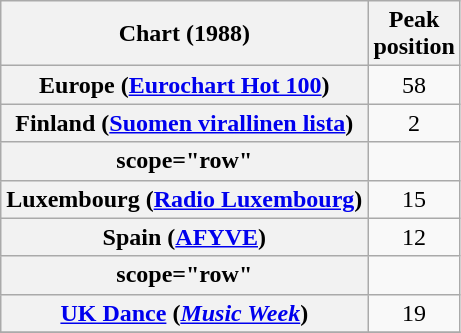<table class="wikitable sortable plainrowheaders">
<tr>
<th>Chart (1988)</th>
<th>Peak<br>position</th>
</tr>
<tr>
<th scope="row">Europe (<a href='#'>Eurochart Hot 100</a>)</th>
<td align="center">58</td>
</tr>
<tr>
<th scope="row">Finland (<a href='#'>Suomen virallinen lista</a>)</th>
<td align="center">2</td>
</tr>
<tr>
<th>scope="row"</th>
</tr>
<tr>
<th scope="row">Luxembourg (<a href='#'>Radio Luxembourg</a>)</th>
<td align="center">15</td>
</tr>
<tr>
<th scope="row">Spain (<a href='#'>AFYVE</a>)</th>
<td align="center">12</td>
</tr>
<tr>
<th>scope="row"</th>
</tr>
<tr>
<th scope="row"><a href='#'>UK Dance</a> (<em><a href='#'>Music Week</a></em>)</th>
<td align="center">19</td>
</tr>
<tr>
</tr>
</table>
